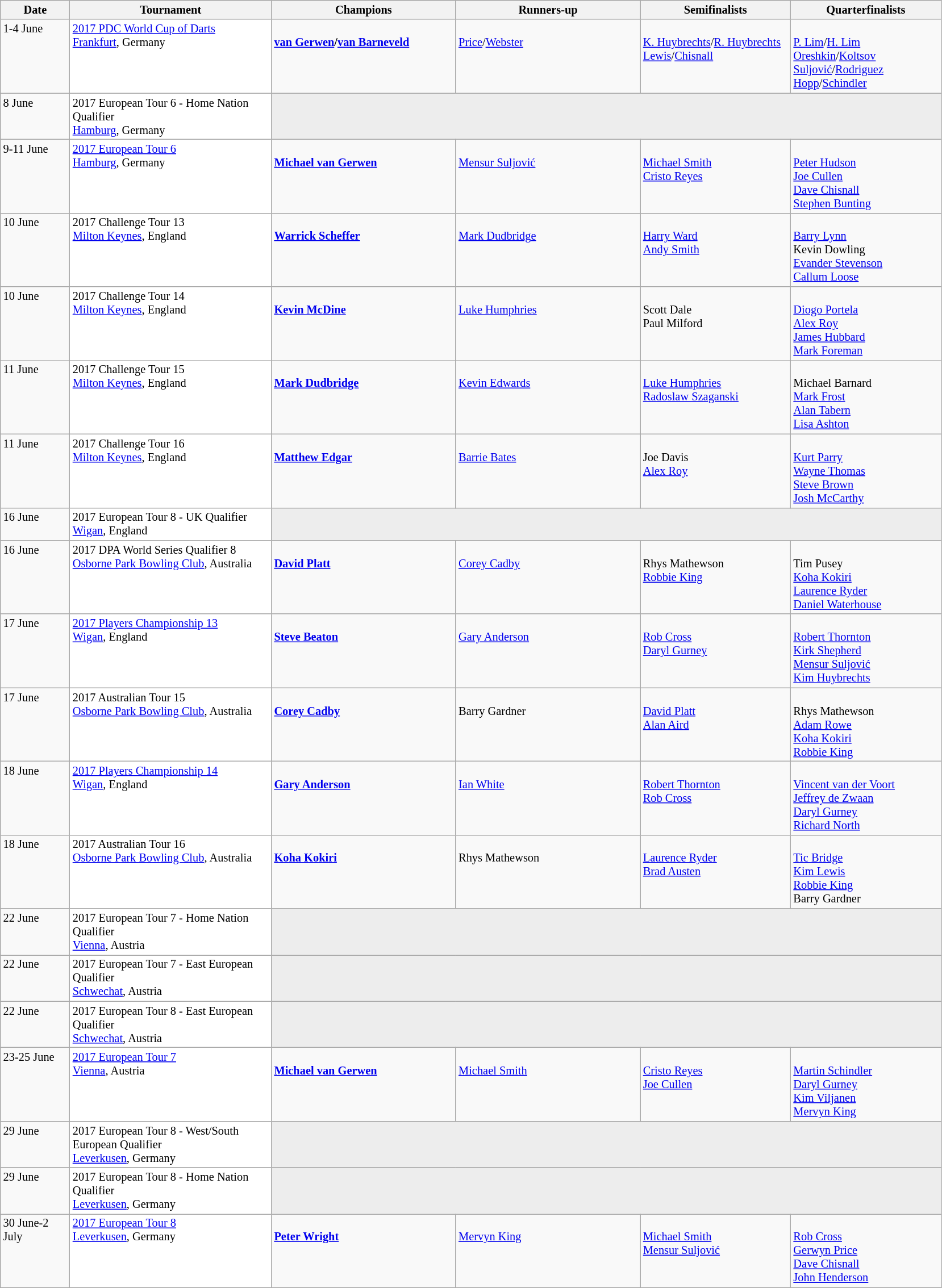<table class=wikitable style=font-size:85%>
<tr>
<th width=75>Date</th>
<th width=230>Tournament</th>
<th width=210>Champions</th>
<th width=210>Runners-up</th>
<th width=170>Semifinalists</th>
<th width=170>Quarterfinalists</th>
</tr>
<tr valign="top">
<td>1-4 June</td>
<td bgcolor="#ffffff"><a href='#'>2017 PDC World Cup of Darts</a><br><a href='#'>Frankfurt</a>, Germany</td>
<td><br> <strong><a href='#'>van Gerwen</a>/<a href='#'>van Barneveld</a></strong></td>
<td><br> <a href='#'>Price</a>/<a href='#'>Webster</a></td>
<td><br> <a href='#'>K. Huybrechts</a>/<a href='#'>R. Huybrechts</a><br>
 <a href='#'>Lewis</a>/<a href='#'>Chisnall</a></td>
<td><br> <a href='#'>P. Lim</a>/<a href='#'>H. Lim</a><br>
 <a href='#'>Oreshkin</a>/<a href='#'>Koltsov</a><br>
 <a href='#'>Suljović</a>/<a href='#'>Rodriguez</a><br>
 <a href='#'>Hopp</a>/<a href='#'>Schindler</a></td>
</tr>
<tr valign="top">
<td>8 June</td>
<td bgcolor="#ffffff">2017 European Tour 6 - Home Nation Qualifier <br> <a href='#'>Hamburg</a>, Germany</td>
<td colspan=4 bgcolor="#ededed"></td>
</tr>
<tr valign="top">
<td>9-11 June</td>
<td bgcolor="#ffffff"><a href='#'>2017 European Tour 6</a><br><a href='#'>Hamburg</a>, Germany</td>
<td><br> <strong><a href='#'>Michael van Gerwen</a></strong></td>
<td><br> <a href='#'>Mensur Suljović</a></td>
<td><br> <a href='#'>Michael Smith</a> <br>
 <a href='#'>Cristo Reyes</a></td>
<td><br> <a href='#'>Peter Hudson</a> <br>
 <a href='#'>Joe Cullen</a> <br>
 <a href='#'>Dave Chisnall</a> <br>
 <a href='#'>Stephen Bunting</a></td>
</tr>
<tr valign="top">
<td>10 June</td>
<td bgcolor="#ffffff">2017 Challenge Tour 13<br><a href='#'>Milton Keynes</a>, England</td>
<td><br> <strong><a href='#'>Warrick Scheffer</a></strong></td>
<td><br> <a href='#'>Mark Dudbridge</a></td>
<td><br> <a href='#'>Harry Ward</a> <br>
 <a href='#'>Andy Smith</a></td>
<td><br> <a href='#'>Barry Lynn</a><br>
 Kevin Dowling <br>
 <a href='#'>Evander Stevenson</a> <br>
 <a href='#'>Callum Loose</a></td>
</tr>
<tr valign="top">
<td>10 June</td>
<td bgcolor="#ffffff">2017 Challenge Tour 14<br><a href='#'>Milton Keynes</a>, England</td>
<td><br> <strong><a href='#'>Kevin McDine</a></strong></td>
<td><br> <a href='#'>Luke Humphries</a></td>
<td><br> Scott Dale <br>
 Paul Milford</td>
<td><br> <a href='#'>Diogo Portela</a> <br>
 <a href='#'>Alex Roy</a> <br>
 <a href='#'>James Hubbard</a> <br>
 <a href='#'>Mark Foreman</a></td>
</tr>
<tr valign="top">
<td>11 June</td>
<td bgcolor="#ffffff">2017 Challenge Tour 15<br><a href='#'>Milton Keynes</a>, England</td>
<td><br> <strong><a href='#'>Mark Dudbridge</a></strong></td>
<td><br> <a href='#'>Kevin Edwards</a></td>
<td><br> <a href='#'>Luke Humphries</a> <br>
 <a href='#'>Radoslaw Szaganski</a></td>
<td><br> Michael Barnard <br>
 <a href='#'>Mark Frost</a> <br>
 <a href='#'>Alan Tabern</a> <br>
 <a href='#'>Lisa Ashton</a></td>
</tr>
<tr valign="top">
<td>11 June</td>
<td bgcolor="#ffffff">2017 Challenge Tour 16<br><a href='#'>Milton Keynes</a>, England</td>
<td><br> <strong><a href='#'>Matthew Edgar</a></strong></td>
<td><br> <a href='#'>Barrie Bates</a></td>
<td><br> Joe Davis <br>
 <a href='#'>Alex Roy</a></td>
<td><br> <a href='#'>Kurt Parry</a> <br>
 <a href='#'>Wayne Thomas</a> <br>
 <a href='#'>Steve Brown</a> <br>
 <a href='#'>Josh McCarthy</a></td>
</tr>
<tr valign="top">
<td>16 June</td>
<td bgcolor="#ffffff">2017 European Tour 8 - UK Qualifier <br> <a href='#'>Wigan</a>, England</td>
<td colspan=4 bgcolor="#ededed"></td>
</tr>
<tr valign="top">
<td>16 June</td>
<td bgcolor="#ffffff">2017 DPA World Series Qualifier 8<br><a href='#'>Osborne Park Bowling Club</a>, Australia</td>
<td><br> <strong><a href='#'>David Platt</a></strong></td>
<td><br> <a href='#'>Corey Cadby</a></td>
<td><br> Rhys Mathewson <br>
 <a href='#'>Robbie King</a></td>
<td><br> Tim Pusey <br>
 <a href='#'>Koha Kokiri</a> <br>
 <a href='#'>Laurence Ryder</a> <br>
 <a href='#'>Daniel Waterhouse</a></td>
</tr>
<tr valign="top">
<td>17 June</td>
<td bgcolor="#ffffff"><a href='#'>2017 Players Championship 13</a><br><a href='#'>Wigan</a>, England</td>
<td><br> <strong><a href='#'>Steve Beaton</a></strong></td>
<td><br> <a href='#'>Gary Anderson</a></td>
<td><br> <a href='#'>Rob Cross</a> <br>
 <a href='#'>Daryl Gurney</a></td>
<td><br> <a href='#'>Robert Thornton</a> <br>
 <a href='#'>Kirk Shepherd</a> <br>
 <a href='#'>Mensur Suljović</a> <br>
 <a href='#'>Kim Huybrechts</a></td>
</tr>
<tr valign="top">
<td>17 June</td>
<td bgcolor="#ffffff">2017 Australian Tour 15<br><a href='#'>Osborne Park Bowling Club</a>, Australia</td>
<td><br> <strong><a href='#'>Corey Cadby</a></strong></td>
<td><br> Barry Gardner</td>
<td><br> <a href='#'>David Platt</a> <br>
 <a href='#'>Alan Aird</a></td>
<td><br> Rhys Mathewson <br>
 <a href='#'>Adam Rowe</a> <br>
 <a href='#'>Koha Kokiri</a> <br>
 <a href='#'>Robbie King</a></td>
</tr>
<tr valign="top">
<td>18 June</td>
<td bgcolor="#ffffff"><a href='#'>2017 Players Championship 14</a><br><a href='#'>Wigan</a>, England</td>
<td><br> <strong><a href='#'>Gary Anderson</a></strong></td>
<td><br> <a href='#'>Ian White</a></td>
<td><br> <a href='#'>Robert Thornton</a> <br>
 <a href='#'>Rob Cross</a></td>
<td><br> <a href='#'>Vincent van der Voort</a> <br>
 <a href='#'>Jeffrey de Zwaan</a> <br>
 <a href='#'>Daryl Gurney</a> <br>
 <a href='#'>Richard North</a></td>
</tr>
<tr valign="top">
<td>18 June</td>
<td bgcolor="#ffffff">2017 Australian Tour 16<br><a href='#'>Osborne Park Bowling Club</a>, Australia</td>
<td><br> <strong><a href='#'>Koha Kokiri</a></strong></td>
<td><br> Rhys Mathewson</td>
<td><br> <a href='#'>Laurence Ryder</a> <br>
 <a href='#'>Brad Austen</a></td>
<td><br> <a href='#'>Tic Bridge</a> <br>
 <a href='#'>Kim Lewis</a> <br>
 <a href='#'>Robbie King</a> <br>
 Barry Gardner</td>
</tr>
<tr valign="top">
<td>22 June</td>
<td bgcolor="#ffffff">2017 European Tour 7 - Home Nation Qualifier <br> <a href='#'>Vienna</a>, Austria</td>
<td colspan=4 bgcolor="#ededed"></td>
</tr>
<tr valign="top">
<td>22 June</td>
<td bgcolor="#ffffff">2017 European Tour 7 - East European Qualifier <br> <a href='#'>Schwechat</a>, Austria</td>
<td colspan=4 bgcolor="#ededed"></td>
</tr>
<tr valign="top">
<td>22 June</td>
<td bgcolor="#ffffff">2017 European Tour 8 - East European Qualifier <br> <a href='#'>Schwechat</a>, Austria</td>
<td colspan=4 bgcolor="#ededed"></td>
</tr>
<tr valign="top">
<td>23-25 June</td>
<td bgcolor="#ffffff"><a href='#'>2017 European Tour 7</a><br><a href='#'>Vienna</a>, Austria</td>
<td><br> <strong><a href='#'>Michael van Gerwen</a></strong></td>
<td><br> <a href='#'>Michael Smith</a></td>
<td><br> <a href='#'>Cristo Reyes</a> <br>
 <a href='#'>Joe Cullen</a></td>
<td><br> <a href='#'>Martin Schindler</a> <br>
 <a href='#'>Daryl Gurney</a> <br>
 <a href='#'>Kim Viljanen</a> <br>
 <a href='#'>Mervyn King</a></td>
</tr>
<tr valign="top">
<td>29 June</td>
<td bgcolor="#ffffff">2017 European Tour 8 - West/South European Qualifier <br> <a href='#'>Leverkusen</a>, Germany</td>
<td colspan=4 bgcolor="#ededed"></td>
</tr>
<tr valign="top">
<td>29 June</td>
<td bgcolor="#ffffff">2017 European Tour 8 - Home Nation Qualifier <br> <a href='#'>Leverkusen</a>, Germany</td>
<td colspan=4 bgcolor="#ededed"></td>
</tr>
<tr valign="top">
<td>30 June-2 July</td>
<td bgcolor="#ffffff"><a href='#'>2017 European Tour 8</a><br><a href='#'>Leverkusen</a>, Germany</td>
<td><br> <strong><a href='#'>Peter Wright</a></strong></td>
<td><br> <a href='#'>Mervyn King</a></td>
<td><br> <a href='#'>Michael Smith</a> <br>
 <a href='#'>Mensur Suljović</a></td>
<td><br> <a href='#'>Rob Cross</a> <br>
 <a href='#'>Gerwyn Price</a> <br>
 <a href='#'>Dave Chisnall</a> <br>
 <a href='#'>John Henderson</a></td>
</tr>
</table>
